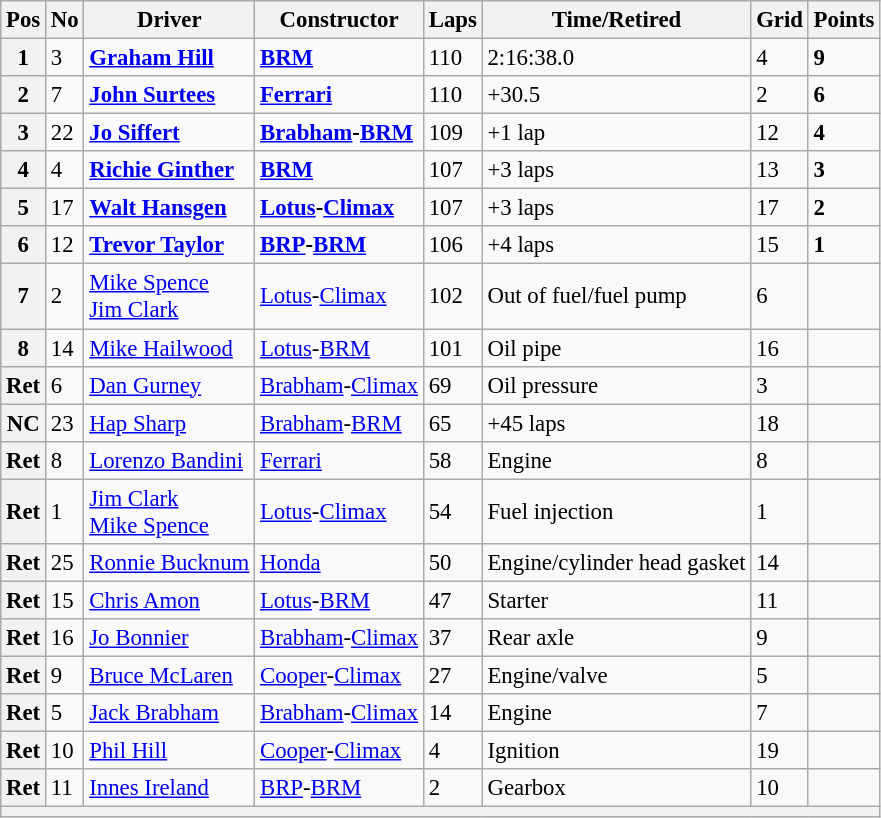<table class="wikitable" style="font-size: 95%;">
<tr>
<th>Pos</th>
<th>No</th>
<th>Driver</th>
<th>Constructor</th>
<th>Laps</th>
<th>Time/Retired</th>
<th>Grid</th>
<th>Points</th>
</tr>
<tr>
<th>1</th>
<td>3</td>
<td> <strong><a href='#'>Graham Hill</a></strong></td>
<td><strong><a href='#'>BRM</a></strong></td>
<td>110</td>
<td>2:16:38.0</td>
<td>4</td>
<td><strong>9</strong></td>
</tr>
<tr>
<th>2</th>
<td>7</td>
<td> <strong><a href='#'>John Surtees</a></strong></td>
<td><strong><a href='#'>Ferrari</a></strong></td>
<td>110</td>
<td>+30.5</td>
<td>2</td>
<td><strong>6</strong></td>
</tr>
<tr>
<th>3</th>
<td>22</td>
<td> <strong><a href='#'>Jo Siffert</a></strong></td>
<td><strong><a href='#'>Brabham</a>-<a href='#'>BRM</a></strong></td>
<td>109</td>
<td>+1 lap</td>
<td>12</td>
<td><strong>4</strong></td>
</tr>
<tr>
<th>4</th>
<td>4</td>
<td> <strong><a href='#'>Richie Ginther</a></strong></td>
<td><strong><a href='#'>BRM</a></strong></td>
<td>107</td>
<td>+3 laps</td>
<td>13</td>
<td><strong>3</strong></td>
</tr>
<tr>
<th>5</th>
<td>17</td>
<td> <strong><a href='#'>Walt Hansgen</a></strong></td>
<td><strong><a href='#'>Lotus</a>-<a href='#'>Climax</a></strong></td>
<td>107</td>
<td>+3 laps</td>
<td>17</td>
<td><strong>2</strong></td>
</tr>
<tr>
<th>6</th>
<td>12</td>
<td> <strong><a href='#'>Trevor Taylor</a></strong></td>
<td><strong><a href='#'>BRP</a>-<a href='#'>BRM</a></strong></td>
<td>106</td>
<td>+4 laps</td>
<td>15</td>
<td><strong>1</strong></td>
</tr>
<tr>
<th>7</th>
<td>2</td>
<td> <a href='#'>Mike Spence</a><br> <a href='#'>Jim Clark</a></td>
<td><a href='#'>Lotus</a>-<a href='#'>Climax</a></td>
<td>102</td>
<td>Out of fuel/fuel pump</td>
<td>6</td>
<td></td>
</tr>
<tr>
<th>8</th>
<td>14</td>
<td> <a href='#'>Mike Hailwood</a></td>
<td><a href='#'>Lotus</a>-<a href='#'>BRM</a></td>
<td>101</td>
<td>Oil pipe</td>
<td>16</td>
<td></td>
</tr>
<tr>
<th>Ret</th>
<td>6</td>
<td> <a href='#'>Dan Gurney</a></td>
<td><a href='#'>Brabham</a>-<a href='#'>Climax</a></td>
<td>69</td>
<td>Oil pressure</td>
<td>3</td>
<td></td>
</tr>
<tr>
<th>NC</th>
<td>23</td>
<td> <a href='#'>Hap Sharp</a></td>
<td><a href='#'>Brabham</a>-<a href='#'>BRM</a></td>
<td>65</td>
<td>+45 laps</td>
<td>18</td>
<td></td>
</tr>
<tr>
<th>Ret</th>
<td>8</td>
<td> <a href='#'>Lorenzo Bandini</a></td>
<td><a href='#'>Ferrari</a></td>
<td>58</td>
<td>Engine</td>
<td>8</td>
<td></td>
</tr>
<tr>
<th>Ret</th>
<td>1</td>
<td> <a href='#'>Jim Clark</a><br> <a href='#'>Mike Spence</a></td>
<td><a href='#'>Lotus</a>-<a href='#'>Climax</a></td>
<td>54</td>
<td>Fuel injection</td>
<td>1</td>
<td></td>
</tr>
<tr>
<th>Ret</th>
<td>25</td>
<td> <a href='#'>Ronnie Bucknum</a></td>
<td><a href='#'>Honda</a></td>
<td>50</td>
<td>Engine/cylinder head gasket</td>
<td>14</td>
<td></td>
</tr>
<tr>
<th>Ret</th>
<td>15</td>
<td> <a href='#'>Chris Amon</a></td>
<td><a href='#'>Lotus</a>-<a href='#'>BRM</a></td>
<td>47</td>
<td>Starter</td>
<td>11</td>
<td></td>
</tr>
<tr>
<th>Ret</th>
<td>16</td>
<td> <a href='#'>Jo Bonnier</a></td>
<td><a href='#'>Brabham</a>-<a href='#'>Climax</a></td>
<td>37</td>
<td>Rear axle</td>
<td>9</td>
<td></td>
</tr>
<tr>
<th>Ret</th>
<td>9</td>
<td> <a href='#'>Bruce McLaren</a></td>
<td><a href='#'>Cooper</a>-<a href='#'>Climax</a></td>
<td>27</td>
<td>Engine/valve</td>
<td>5</td>
<td></td>
</tr>
<tr>
<th>Ret</th>
<td>5</td>
<td> <a href='#'>Jack Brabham</a></td>
<td><a href='#'>Brabham</a>-<a href='#'>Climax</a></td>
<td>14</td>
<td>Engine</td>
<td>7</td>
<td></td>
</tr>
<tr>
<th>Ret</th>
<td>10</td>
<td> <a href='#'>Phil Hill</a></td>
<td><a href='#'>Cooper</a>-<a href='#'>Climax</a></td>
<td>4</td>
<td>Ignition</td>
<td>19</td>
<td></td>
</tr>
<tr>
<th>Ret</th>
<td>11</td>
<td> <a href='#'>Innes Ireland</a></td>
<td><a href='#'>BRP</a>-<a href='#'>BRM</a></td>
<td>2</td>
<td>Gearbox</td>
<td>10</td>
<td></td>
</tr>
<tr>
<th colspan="8"></th>
</tr>
</table>
